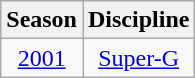<table class=wikitable style="text-align:center">
<tr>
<th>Season</th>
<th>Discipline</th>
</tr>
<tr>
<td><a href='#'>2001</a></td>
<td><a href='#'>Super-G</a></td>
</tr>
</table>
